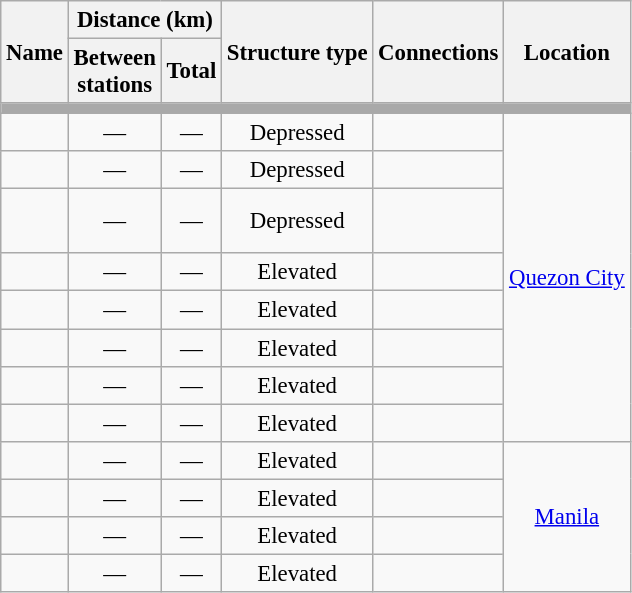<table class="wikitable collapsible" style="text-align:center; font-size:95%">
<tr>
<th rowspan=2>Name</th>
<th colspan=2>Distance (km)</th>
<th rowspan=2>Structure type</th>
<th rowspan=2>Connections</th>
<th rowspan=2>Location</th>
</tr>
<tr>
<th>Between<br>stations</th>
<th>Total</th>
</tr>
<tr style = "background:#a9a9a9; height: 2pt">
<td colspan="6"></td>
</tr>
<tr>
<td><em></em></td>
<td>—</td>
<td>—</td>
<td>Depressed</td>
<td style="text-align: left"><br></td>
<td rowspan=8><a href='#'>Quezon City</a></td>
</tr>
<tr>
<td><em></em></td>
<td>—</td>
<td>—</td>
<td>Depressed</td>
<td style="text-align: left"><br> </td>
</tr>
<tr>
<td><em></em></td>
<td>—</td>
<td>—</td>
<td>Depressed</td>
<td style="text-align: left"><br><br></td>
</tr>
<tr>
<td><em></em></td>
<td>—</td>
<td>—</td>
<td>Elevated</td>
<td style="text-align: left"></td>
</tr>
<tr>
<td><em></em></td>
<td>—</td>
<td>—</td>
<td>Elevated</td>
<td style="text-align: left"></td>
</tr>
<tr>
<td><em></em></td>
<td>—</td>
<td>—</td>
<td>Elevated</td>
<td style="text-align: left"></td>
</tr>
<tr>
<td><em></em></td>
<td>—</td>
<td>—</td>
<td>Elevated</td>
<td style="text-align: left"></td>
</tr>
<tr>
<td><em></em></td>
<td>—</td>
<td>—</td>
<td>Elevated</td>
<td style="text-align: left"></td>
</tr>
<tr>
<td><em></em></td>
<td>—</td>
<td>—</td>
<td>Elevated</td>
<td> </td>
<td rowspan=4><a href='#'>Manila</a></td>
</tr>
<tr>
<td><em></em></td>
<td>—</td>
<td>—</td>
<td>Elevated</td>
<td style="text-align: left"></td>
</tr>
<tr>
<td><em></em></td>
<td>—</td>
<td>—</td>
<td>Elevated</td>
<td style="text-align: left"><br></td>
</tr>
<tr>
<td><em></em></td>
<td>—</td>
<td>—</td>
<td>Elevated</td>
<td style="text-align: left"></td>
</tr>
</table>
